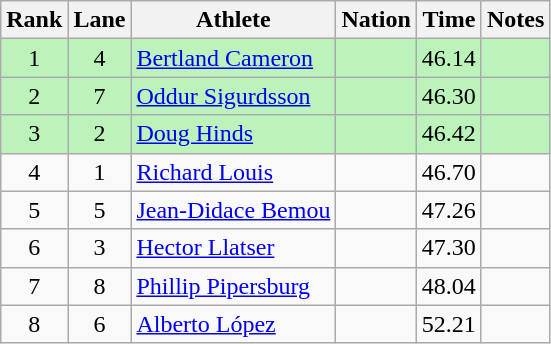<table class="wikitable sortable" style="text-align:center">
<tr>
<th>Rank</th>
<th>Lane</th>
<th>Athlete</th>
<th>Nation</th>
<th>Time</th>
<th>Notes</th>
</tr>
<tr style="background:#bbf3bb;">
<td>1</td>
<td>4</td>
<td align=left><a href='#'>Bertland Cameron</a></td>
<td align=left></td>
<td>46.14</td>
<td></td>
</tr>
<tr style="background:#bbf3bb;">
<td>2</td>
<td>7</td>
<td align=left><a href='#'>Oddur Sigurdsson</a></td>
<td align=left></td>
<td>46.30</td>
<td></td>
</tr>
<tr style="background:#bbf3bb;">
<td>3</td>
<td>2</td>
<td align=left><a href='#'>Doug Hinds</a></td>
<td align=left></td>
<td>46.42</td>
<td></td>
</tr>
<tr>
<td>4</td>
<td>1</td>
<td align=left><a href='#'>Richard Louis</a></td>
<td align=left></td>
<td>46.70</td>
<td></td>
</tr>
<tr>
<td>5</td>
<td>5</td>
<td align=left><a href='#'>Jean-Didace Bemou</a></td>
<td align=left></td>
<td>47.26</td>
<td></td>
</tr>
<tr>
<td>6</td>
<td>3</td>
<td align=left><a href='#'>Hector Llatser</a></td>
<td align=left></td>
<td>47.30</td>
<td></td>
</tr>
<tr>
<td>7</td>
<td>8</td>
<td align=left><a href='#'>Phillip Pipersburg</a></td>
<td align=left></td>
<td>48.04</td>
<td></td>
</tr>
<tr>
<td>8</td>
<td>6</td>
<td align=left><a href='#'>Alberto López</a></td>
<td align=left></td>
<td>52.21</td>
<td></td>
</tr>
</table>
